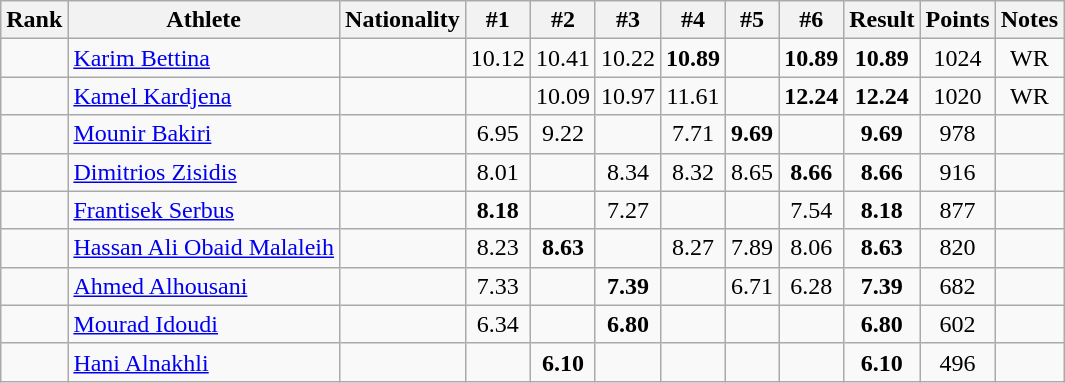<table class="wikitable sortable" style="text-align:center">
<tr>
<th>Rank</th>
<th>Athlete</th>
<th>Nationality</th>
<th>#1</th>
<th>#2</th>
<th>#3</th>
<th>#4</th>
<th>#5</th>
<th>#6</th>
<th>Result</th>
<th>Points</th>
<th>Notes</th>
</tr>
<tr>
<td></td>
<td align=left><a href='#'>Karim Bettina</a></td>
<td align=left></td>
<td>10.12</td>
<td>10.41</td>
<td>10.22</td>
<td><strong>10.89</strong></td>
<td></td>
<td><strong>10.89</strong></td>
<td><strong>10.89</strong></td>
<td>1024</td>
<td>WR</td>
</tr>
<tr>
<td></td>
<td align=left><a href='#'>Kamel Kardjena</a></td>
<td align=left></td>
<td></td>
<td>10.09</td>
<td>10.97</td>
<td>11.61</td>
<td></td>
<td><strong>12.24</strong></td>
<td><strong>12.24</strong></td>
<td>1020</td>
<td>WR</td>
</tr>
<tr>
<td></td>
<td align=left><a href='#'>Mounir Bakiri</a></td>
<td align=left></td>
<td>6.95</td>
<td>9.22</td>
<td></td>
<td>7.71</td>
<td><strong>9.69</strong></td>
<td></td>
<td><strong>9.69</strong></td>
<td>978</td>
<td></td>
</tr>
<tr>
<td></td>
<td align=left><a href='#'>Dimitrios Zisidis</a></td>
<td align=left></td>
<td>8.01</td>
<td></td>
<td>8.34</td>
<td>8.32</td>
<td>8.65</td>
<td><strong>8.66</strong></td>
<td><strong>8.66</strong></td>
<td>916</td>
<td></td>
</tr>
<tr>
<td></td>
<td align=left><a href='#'>Frantisek Serbus</a></td>
<td align=left></td>
<td><strong>8.18</strong></td>
<td></td>
<td>7.27</td>
<td></td>
<td></td>
<td>7.54</td>
<td><strong>8.18</strong></td>
<td>877</td>
<td></td>
</tr>
<tr>
<td></td>
<td align=left><a href='#'>Hassan Ali Obaid Malaleih</a></td>
<td align=left></td>
<td>8.23</td>
<td><strong>8.63</strong></td>
<td></td>
<td>8.27</td>
<td>7.89</td>
<td>8.06</td>
<td><strong>8.63</strong></td>
<td>820</td>
<td></td>
</tr>
<tr>
<td></td>
<td align=left><a href='#'>Ahmed Alhousani</a></td>
<td align=left></td>
<td>7.33</td>
<td></td>
<td><strong>7.39</strong></td>
<td></td>
<td>6.71</td>
<td>6.28</td>
<td><strong>7.39</strong></td>
<td>682</td>
<td></td>
</tr>
<tr>
<td></td>
<td align=left><a href='#'>Mourad Idoudi</a></td>
<td align=left></td>
<td>6.34</td>
<td></td>
<td><strong>6.80</strong></td>
<td></td>
<td></td>
<td></td>
<td><strong>6.80</strong></td>
<td>602</td>
<td></td>
</tr>
<tr>
<td></td>
<td align=left><a href='#'>Hani Alnakhli</a></td>
<td align=left></td>
<td></td>
<td><strong>6.10</strong></td>
<td></td>
<td></td>
<td></td>
<td></td>
<td><strong>6.10</strong></td>
<td>496</td>
<td></td>
</tr>
</table>
